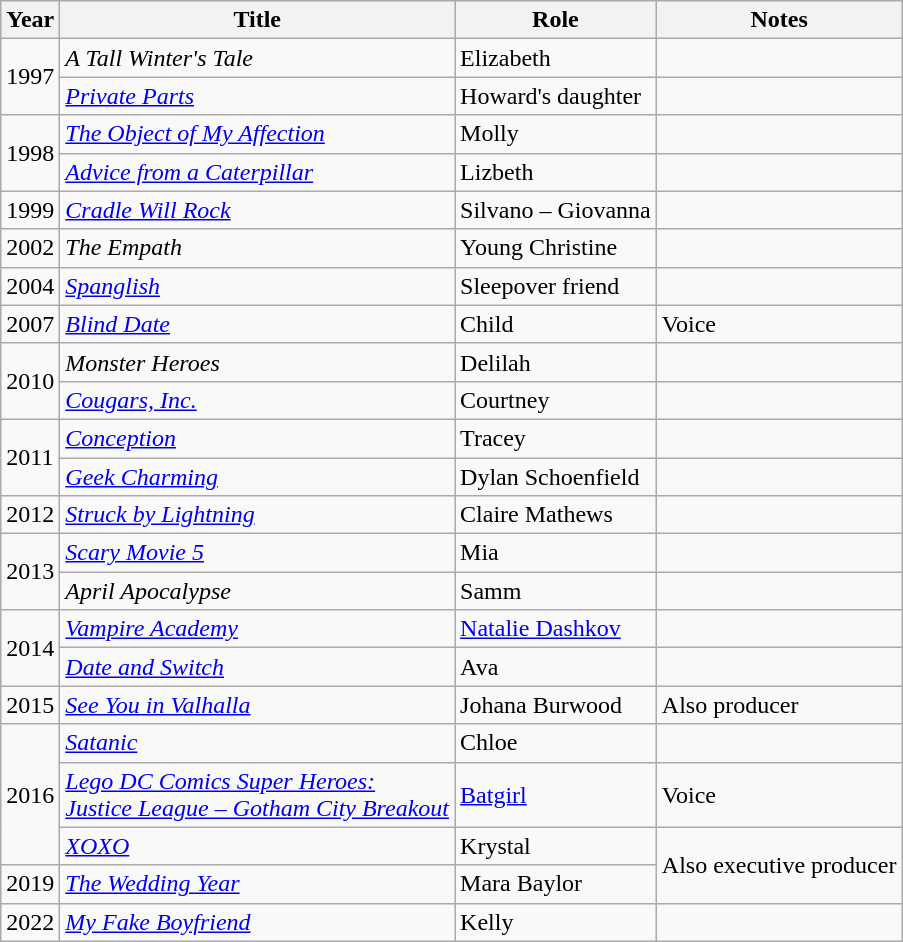<table class="wikitable sortable">
<tr>
<th>Year</th>
<th>Title</th>
<th class="unsortable">Role</th>
<th class="unsortable">Notes</th>
</tr>
<tr>
<td rowspan=2>1997</td>
<td><em>A Tall Winter's Tale</em></td>
<td>Elizabeth</td>
<td></td>
</tr>
<tr>
<td><em><a href='#'>Private Parts</a></em></td>
<td>Howard's daughter</td>
<td></td>
</tr>
<tr>
<td rowspan=2>1998</td>
<td><em><a href='#'>The Object of My Affection</a></em></td>
<td>Molly</td>
<td></td>
</tr>
<tr>
<td><em><a href='#'>Advice from a Caterpillar</a></em></td>
<td>Lizbeth</td>
<td></td>
</tr>
<tr>
<td>1999</td>
<td><em><a href='#'>Cradle Will Rock</a></em></td>
<td>Silvano – Giovanna</td>
<td></td>
</tr>
<tr>
<td>2002</td>
<td><em>The Empath</em></td>
<td>Young Christine</td>
<td></td>
</tr>
<tr>
<td>2004</td>
<td><em><a href='#'>Spanglish</a></em></td>
<td>Sleepover friend</td>
<td></td>
</tr>
<tr>
<td>2007</td>
<td><em><a href='#'>Blind Date</a></em></td>
<td>Child</td>
<td>Voice</td>
</tr>
<tr>
<td rowspan=2>2010</td>
<td><em>Monster Heroes</em></td>
<td>Delilah</td>
<td></td>
</tr>
<tr>
<td><em><a href='#'>Cougars, Inc.</a></em></td>
<td>Courtney</td>
<td></td>
</tr>
<tr>
<td rowspan=2>2011</td>
<td><em><a href='#'>Conception</a></em></td>
<td>Tracey</td>
<td></td>
</tr>
<tr>
<td><em><a href='#'>Geek Charming</a></em></td>
<td>Dylan Schoenfield</td>
<td></td>
</tr>
<tr>
<td>2012</td>
<td><em><a href='#'>Struck by Lightning</a></em></td>
<td>Claire Mathews</td>
<td></td>
</tr>
<tr>
<td rowspan=2>2013</td>
<td><em><a href='#'>Scary Movie 5</a></em></td>
<td>Mia</td>
<td></td>
</tr>
<tr>
<td><em>April Apocalypse</em></td>
<td>Samm</td>
<td></td>
</tr>
<tr>
<td rowspan=2>2014</td>
<td><em><a href='#'>Vampire Academy</a></em></td>
<td><a href='#'>Natalie Dashkov</a></td>
<td></td>
</tr>
<tr>
<td><em><a href='#'>Date and Switch</a></em></td>
<td>Ava</td>
<td></td>
</tr>
<tr>
<td>2015</td>
<td><em><a href='#'>See You in Valhalla</a></em></td>
<td>Johana Burwood</td>
<td>Also producer</td>
</tr>
<tr>
<td rowspan=3>2016</td>
<td><em><a href='#'>Satanic</a></em></td>
<td>Chloe</td>
<td></td>
</tr>
<tr>
<td><em><a href='#'>Lego DC Comics Super Heroes: <br> Justice League – Gotham City Breakout</a></em></td>
<td><a href='#'>Batgirl</a></td>
<td>Voice</td>
</tr>
<tr>
<td><em><a href='#'>XOXO</a></em></td>
<td>Krystal</td>
<td rowspan="2">Also executive producer</td>
</tr>
<tr>
<td>2019</td>
<td><em><a href='#'>The Wedding Year</a></em></td>
<td>Mara Baylor</td>
</tr>
<tr>
<td>2022</td>
<td><em><a href='#'>My Fake Boyfriend</a></em></td>
<td>Kelly</td>
<td></td>
</tr>
</table>
